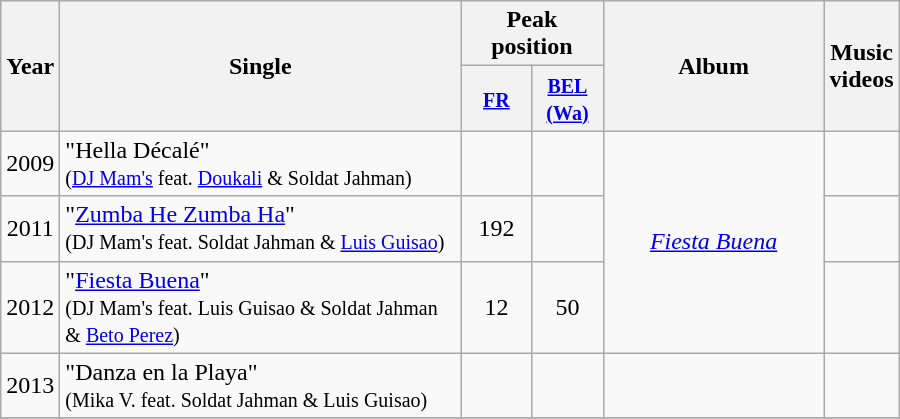<table class="wikitable">
<tr>
<th align="center" rowspan="2">Year</th>
<th align="center" rowspan="2" width="260">Single</th>
<th align="center" colspan="2">Peak<br>position</th>
<th align="center" rowspan="2" width="140">Album</th>
<th align="center" rowspan="2" width="40">Music<br>videos</th>
</tr>
<tr>
<th width="40"><small><a href='#'>FR</a></small><br></th>
<th width="40"><small><a href='#'>BEL <br>(Wa)</a></small><br></th>
</tr>
<tr>
<td align="center" rowspan="1">2009</td>
<td>"Hella Décalé" <br><small>(<a href='#'>DJ Mam's</a> feat. <a href='#'>Doukali</a> & Soldat Jahman)</small></td>
<td align="center"></td>
<td align="center"></td>
<td align="center" rowspan="3"><em><a href='#'>Fiesta Buena</a></em></td>
<td align="center"><small></small></td>
</tr>
<tr>
<td align="center" rowspan="1">2011</td>
<td>"<a href='#'>Zumba He Zumba Ha</a>" <br><small>(DJ Mam's feat. Soldat Jahman & <a href='#'>Luis Guisao</a>)</small></td>
<td align="center">192</td>
<td align="center"></td>
<td align="center"><small></small></td>
</tr>
<tr>
<td align="center" rowspan="1">2012</td>
<td>"<a href='#'>Fiesta Buena</a>" <br><small>(DJ Mam's feat. Luis Guisao & Soldat Jahman & <a href='#'>Beto Perez</a>)</small></td>
<td align="center">12</td>
<td align="center">50</td>
<td align="center"><small></small></td>
</tr>
<tr>
<td align="center" rowspan="1">2013</td>
<td>"Danza en la Playa" <br><small>(Mika V. feat. Soldat Jahman & Luis Guisao)</small></td>
<td align="center"></td>
<td align="center"></td>
<td align="center"></td>
<td align="center"></td>
</tr>
<tr>
</tr>
</table>
